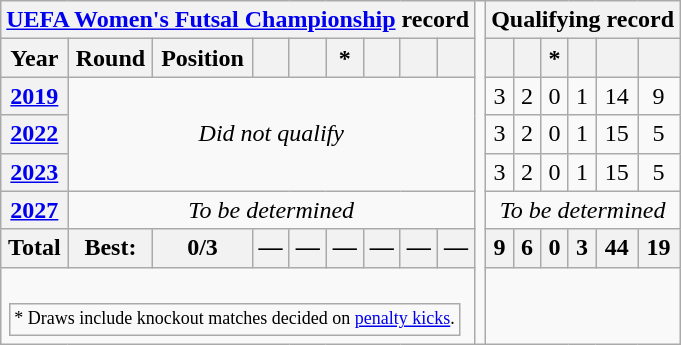<table class="wikitable" style="text-align: center;">
<tr>
<th colspan="9"><a href='#'>UEFA Women's Futsal Championship</a> record</th>
<td rowspan=17></td>
<th colspan=6>Qualifying record</th>
</tr>
<tr>
<th>Year</th>
<th>Round</th>
<th>Position</th>
<th></th>
<th></th>
<th>*</th>
<th></th>
<th></th>
<th></th>
<th></th>
<th></th>
<th>*</th>
<th></th>
<th></th>
<th></th>
</tr>
<tr>
<th> <a href='#'>2019</a></th>
<td colspan="8" rowspan="3"><em>Did not qualify</em></td>
<td>3</td>
<td>2</td>
<td>0</td>
<td>1</td>
<td>14</td>
<td>9</td>
</tr>
<tr>
<th> <a href='#'>2022</a></th>
<td>3</td>
<td>2</td>
<td>0</td>
<td>1</td>
<td>15</td>
<td>5</td>
</tr>
<tr>
<th> <a href='#'>2023</a></th>
<td>3</td>
<td>2</td>
<td>0</td>
<td>1</td>
<td>15</td>
<td>5</td>
</tr>
<tr>
<th> <a href='#'>2027</a></th>
<td colspan="8"><em>To be determined</em></td>
<td colspan=6><em>To be determined</em></td>
</tr>
<tr>
<th>Total</th>
<th>Best:</th>
<th>0/3</th>
<th>—</th>
<th>—</th>
<th>—</th>
<th>—</th>
<th>—</th>
<th>—</th>
<th>9</th>
<th>6</th>
<th>0</th>
<th>3</th>
<th>44</th>
<th>19</th>
</tr>
<tr>
<td colspan="16"><br><table>
<tr>
<td style="font-size:12px">* Draws include knockout matches decided on <a href='#'>penalty kicks</a>.</td>
</tr>
</table>
</td>
</tr>
</table>
